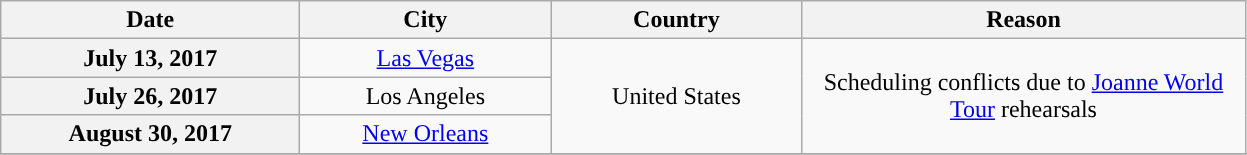<table class="wikitable plainrowheaders" style="text-align:center;">
<tr>
<th scope="col" style="width:12em;">Date</th>
<th scope="col" style="width:10em;">City</th>
<th scope="col" style="width:10em;">Country</th>
<th scope="col" style="width:18em;">Reason</th>
</tr>
<tr>
<th scope="row" style="text-align:center">July 13, 2017</th>
<td><a href='#'>Las Vegas</a></td>
<td rowspan="3">United States</td>
<td rowspan="3">Scheduling conflicts due to <a href='#'>Joanne World Tour</a> rehearsals</td>
</tr>
<tr>
<th scope="row" style="text-align:center">July 26, 2017</th>
<td>Los Angeles</td>
</tr>
<tr>
<th scope="row" style="text-align:center">August 30, 2017</th>
<td><a href='#'>New Orleans</a></td>
</tr>
<tr>
</tr>
</table>
